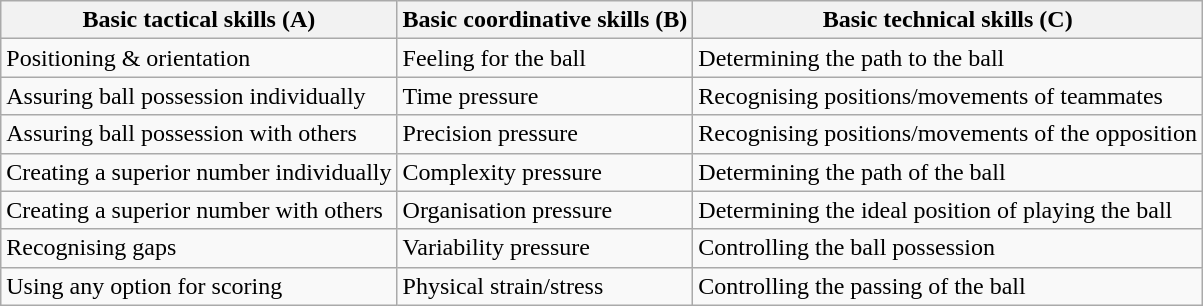<table class="wikitable">
<tr>
<th>Basic tactical skills (A)</th>
<th>Basic coordinative skills (B)</th>
<th>Basic technical skills (C)</th>
</tr>
<tr>
<td>Positioning & orientation</td>
<td>Feeling for the ball</td>
<td>Determining the path to the ball</td>
</tr>
<tr>
<td>Assuring ball possession individually</td>
<td>Time pressure</td>
<td>Recognising positions/movements of teammates</td>
</tr>
<tr>
<td>Assuring ball possession with others</td>
<td>Precision pressure</td>
<td>Recognising positions/movements of the opposition</td>
</tr>
<tr>
<td>Creating a superior number individually</td>
<td>Complexity pressure</td>
<td>Determining the path of the ball</td>
</tr>
<tr>
<td>Creating a superior number with others</td>
<td>Organisation pressure</td>
<td>Determining the ideal position of playing the ball</td>
</tr>
<tr>
<td>Recognising gaps</td>
<td>Variability pressure</td>
<td>Controlling the ball possession</td>
</tr>
<tr>
<td>Using any option for scoring</td>
<td>Physical strain/stress</td>
<td>Controlling the passing of the ball</td>
</tr>
</table>
